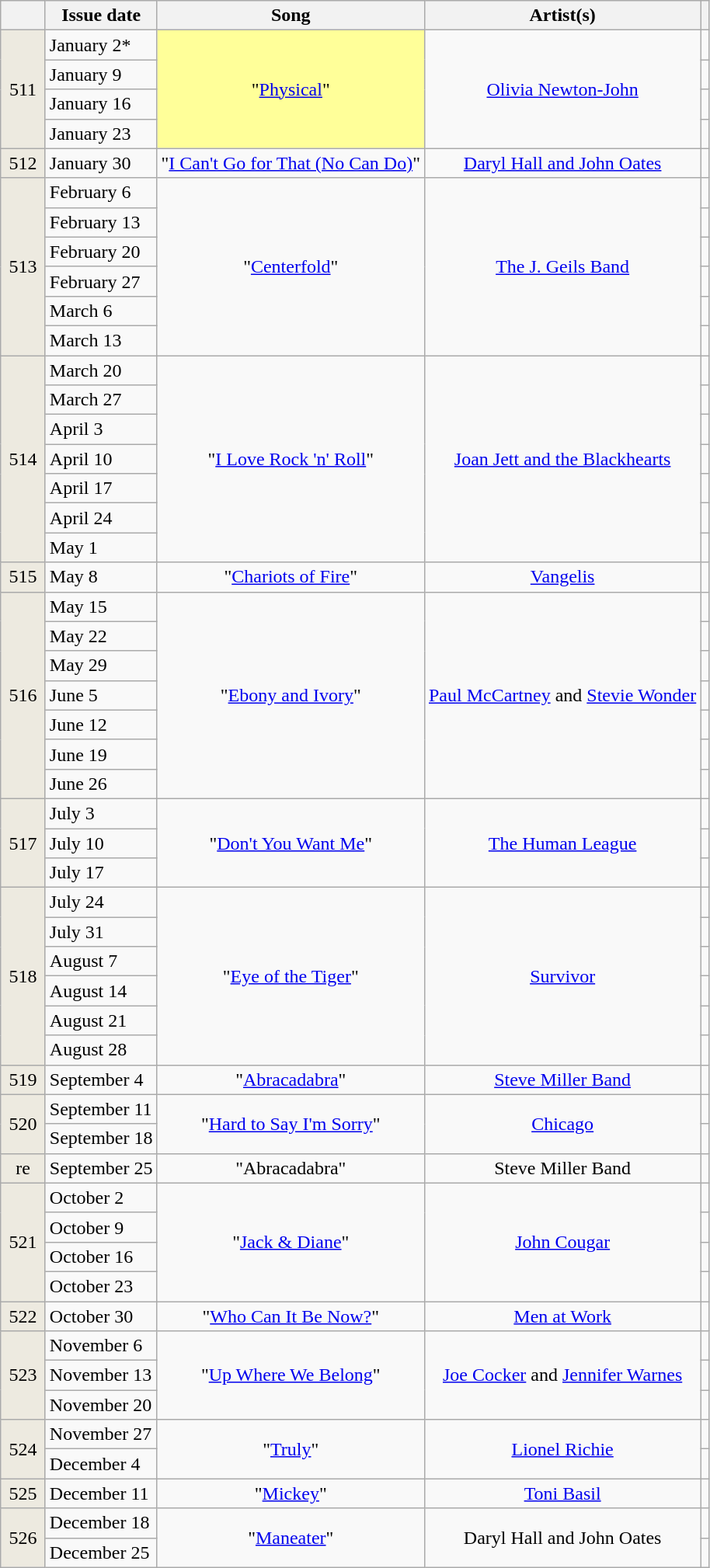<table class="wikitable">
<tr>
<th width=31></th>
<th>Issue date</th>
<th>Song</th>
<th>Artist(s)</th>
<th></th>
</tr>
<tr>
<td align="center" bgcolor=EDEAE0 rowspan=4>511</td>
<td>January 2*</td>
<td bgcolor=#FFFF99 align="center" rowspan="4">"<a href='#'>Physical</a>"</td>
<td align="center" rowspan="4"><a href='#'>Olivia Newton-John</a></td>
<td align="center"></td>
</tr>
<tr>
<td>January 9</td>
<td align="center"></td>
</tr>
<tr>
<td>January 16</td>
<td align="center"></td>
</tr>
<tr>
<td>January 23</td>
<td align="center"></td>
</tr>
<tr>
<td align="center" bgcolor=EDEAE0>512</td>
<td>January 30</td>
<td align="center">"<a href='#'>I Can't Go for That (No Can Do)</a>"</td>
<td align="center"><a href='#'>Daryl Hall and John Oates</a></td>
<td align="center"></td>
</tr>
<tr>
<td align="center" bgcolor=EDEAE0 rowspan=6>513</td>
<td>February 6</td>
<td align="center" rowspan="6">"<a href='#'>Centerfold</a>"</td>
<td align="center" rowspan="6"><a href='#'>The J. Geils Band</a></td>
<td align="center"></td>
</tr>
<tr>
<td>February 13</td>
<td align="center"></td>
</tr>
<tr>
<td>February 20</td>
<td align="center"></td>
</tr>
<tr>
<td>February 27</td>
<td align="center"></td>
</tr>
<tr>
<td>March 6</td>
<td align="center"></td>
</tr>
<tr>
<td>March 13</td>
<td align="center"></td>
</tr>
<tr>
<td align="center" bgcolor=EDEAE0 rowspan=7>514</td>
<td>March 20</td>
<td align="center" rowspan="7">"<a href='#'>I Love Rock 'n' Roll</a>"</td>
<td align="center" rowspan="7"><a href='#'>Joan Jett and the Blackhearts</a></td>
<td align="center"></td>
</tr>
<tr>
<td>March 27</td>
<td align="center"></td>
</tr>
<tr>
<td>April 3</td>
<td align="center"></td>
</tr>
<tr>
<td>April 10</td>
<td align="center"></td>
</tr>
<tr>
<td>April 17</td>
<td align="center"></td>
</tr>
<tr>
<td>April 24</td>
<td align="center"></td>
</tr>
<tr>
<td>May 1</td>
<td align="center"></td>
</tr>
<tr>
<td align="center" bgcolor=EDEAE0>515</td>
<td>May 8</td>
<td align="center">"<a href='#'>Chariots of Fire</a>"</td>
<td align="center"><a href='#'>Vangelis</a></td>
<td align="center"></td>
</tr>
<tr>
<td align="center" bgcolor=EDEAE0 rowspan=7>516</td>
<td>May 15</td>
<td align="center" rowspan="7">"<a href='#'>Ebony and Ivory</a>"</td>
<td align="center" rowspan="7"><a href='#'>Paul McCartney</a> and <a href='#'>Stevie Wonder</a></td>
<td align="center"></td>
</tr>
<tr>
<td>May 22</td>
<td align="center"></td>
</tr>
<tr>
<td>May 29</td>
<td align="center"></td>
</tr>
<tr>
<td>June 5</td>
<td align="center"></td>
</tr>
<tr>
<td>June 12</td>
<td align="center"></td>
</tr>
<tr>
<td>June 19</td>
<td align="center"></td>
</tr>
<tr>
<td>June 26</td>
<td align="center"></td>
</tr>
<tr>
<td align="center" bgcolor=EDEAE0 rowspan=3>517</td>
<td>July 3</td>
<td align="center" rowspan="3">"<a href='#'>Don't You Want Me</a>"</td>
<td align="center" rowspan="3"><a href='#'>The Human League</a></td>
<td align="center"></td>
</tr>
<tr>
<td>July 10</td>
<td align="center"></td>
</tr>
<tr>
<td>July 17</td>
<td align="center"></td>
</tr>
<tr>
<td align="center" bgcolor=EDEAE0 rowspan=6>518</td>
<td>July 24</td>
<td align="center" rowspan="6">"<a href='#'>Eye of the Tiger</a>"</td>
<td align="center" rowspan="6"><a href='#'>Survivor</a></td>
<td align="center"></td>
</tr>
<tr>
<td>July 31</td>
<td align="center"></td>
</tr>
<tr>
<td>August 7</td>
<td align="center"></td>
</tr>
<tr>
<td>August 14</td>
<td align="center"></td>
</tr>
<tr>
<td>August 21</td>
<td align="center"></td>
</tr>
<tr>
<td>August 28</td>
<td align="center"></td>
</tr>
<tr>
<td align="center" bgcolor=EDEAE0>519</td>
<td>September 4</td>
<td align="center">"<a href='#'>Abracadabra</a>"</td>
<td align="center"><a href='#'>Steve Miller Band</a></td>
<td align="center"></td>
</tr>
<tr>
<td align="center" bgcolor=EDEAE0 rowspan=2>520</td>
<td>September 11</td>
<td align="center" rowspan="2">"<a href='#'>Hard to Say I'm Sorry</a>"</td>
<td align="center" rowspan="2"><a href='#'>Chicago</a></td>
<td align="center"></td>
</tr>
<tr>
<td>September 18</td>
<td align="center"></td>
</tr>
<tr>
<td align="center" bgcolor=EDEAE0>re</td>
<td>September 25</td>
<td align="center">"Abracadabra"</td>
<td align="center">Steve Miller Band</td>
<td align="center"></td>
</tr>
<tr>
<td align="center" bgcolor=EDEAE0 rowspan=4>521</td>
<td>October 2</td>
<td align="center" rowspan="4">"<a href='#'>Jack & Diane</a>"</td>
<td align="center" rowspan="4"><a href='#'>John Cougar</a></td>
<td align="center"></td>
</tr>
<tr>
<td>October 9</td>
<td align="center"></td>
</tr>
<tr>
<td>October 16</td>
<td align="center"></td>
</tr>
<tr>
<td>October 23</td>
<td align="center"></td>
</tr>
<tr>
<td align="center" bgcolor=EDEAE0>522</td>
<td>October 30</td>
<td align="center">"<a href='#'>Who Can It Be Now?</a>"</td>
<td align="center"><a href='#'>Men at Work</a></td>
<td align="center"></td>
</tr>
<tr>
<td align="center" bgcolor=EDEAE0 rowspan=3>523</td>
<td>November 6</td>
<td align="center" rowspan="3">"<a href='#'>Up Where We Belong</a>"</td>
<td align="center" rowspan="3"><a href='#'>Joe Cocker</a> and <a href='#'>Jennifer Warnes</a></td>
<td align="center"></td>
</tr>
<tr>
<td>November 13</td>
<td align="center"></td>
</tr>
<tr>
<td>November 20</td>
<td align="center"></td>
</tr>
<tr>
<td align="center" bgcolor=EDEAE0 rowspan=2>524</td>
<td>November 27</td>
<td align="center" rowspan="2">"<a href='#'>Truly</a>"</td>
<td align="center" rowspan="2"><a href='#'>Lionel Richie</a></td>
<td align="center"></td>
</tr>
<tr>
<td>December 4</td>
<td align="center"></td>
</tr>
<tr>
<td align="center" bgcolor=EDEAE0>525</td>
<td>December 11</td>
<td align="center">"<a href='#'>Mickey</a>"</td>
<td align="center"><a href='#'>Toni Basil</a></td>
<td align="center"></td>
</tr>
<tr>
<td align="center" bgcolor=EDEAE0 rowspan=2>526</td>
<td>December 18</td>
<td align="center" rowspan="2">"<a href='#'>Maneater</a>"</td>
<td align="center" rowspan="2">Daryl Hall and John Oates</td>
<td align="center"></td>
</tr>
<tr>
<td>December 25</td>
<td align="center"></td>
</tr>
</table>
